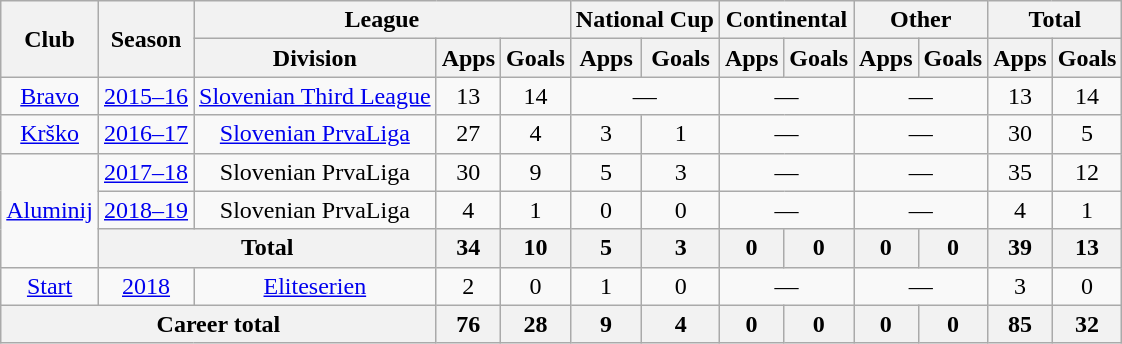<table class="wikitable" style="text-align: center">
<tr>
<th rowspan="2">Club</th>
<th rowspan="2">Season</th>
<th colspan="3">League</th>
<th colspan="2">National Cup</th>
<th colspan="2">Continental</th>
<th colspan="2">Other</th>
<th colspan="2">Total</th>
</tr>
<tr>
<th>Division</th>
<th>Apps</th>
<th>Goals</th>
<th>Apps</th>
<th>Goals</th>
<th>Apps</th>
<th>Goals</th>
<th>Apps</th>
<th>Goals</th>
<th>Apps</th>
<th>Goals</th>
</tr>
<tr>
<td><a href='#'>Bravo</a></td>
<td><a href='#'>2015–16</a></td>
<td><a href='#'>Slovenian Third League</a></td>
<td>13</td>
<td>14</td>
<td colspan="2">—</td>
<td colspan="2">—</td>
<td colspan="2">—</td>
<td>13</td>
<td>14</td>
</tr>
<tr>
<td><a href='#'>Krško</a></td>
<td><a href='#'>2016–17</a></td>
<td><a href='#'>Slovenian PrvaLiga</a></td>
<td>27</td>
<td>4</td>
<td>3</td>
<td>1</td>
<td colspan="2">—</td>
<td colspan="2">—</td>
<td>30</td>
<td>5</td>
</tr>
<tr>
<td rowspan="3"><a href='#'>Aluminij</a></td>
<td><a href='#'>2017–18</a></td>
<td>Slovenian PrvaLiga</td>
<td>30</td>
<td>9</td>
<td>5</td>
<td>3</td>
<td colspan="2">—</td>
<td colspan="2">—</td>
<td>35</td>
<td>12</td>
</tr>
<tr>
<td><a href='#'>2018–19</a></td>
<td>Slovenian PrvaLiga</td>
<td>4</td>
<td>1</td>
<td>0</td>
<td>0</td>
<td colspan="2">—</td>
<td colspan="2">—</td>
<td>4</td>
<td>1</td>
</tr>
<tr>
<th colspan="2">Total</th>
<th>34</th>
<th>10</th>
<th>5</th>
<th>3</th>
<th>0</th>
<th>0</th>
<th>0</th>
<th>0</th>
<th>39</th>
<th>13</th>
</tr>
<tr>
<td><a href='#'>Start</a></td>
<td><a href='#'>2018</a></td>
<td><a href='#'>Eliteserien</a></td>
<td>2</td>
<td>0</td>
<td>1</td>
<td>0</td>
<td colspan="2">—</td>
<td colspan="2">—</td>
<td>3</td>
<td>0</td>
</tr>
<tr>
<th colspan="3">Career total</th>
<th>76</th>
<th>28</th>
<th>9</th>
<th>4</th>
<th>0</th>
<th>0</th>
<th>0</th>
<th>0</th>
<th>85</th>
<th>32</th>
</tr>
</table>
